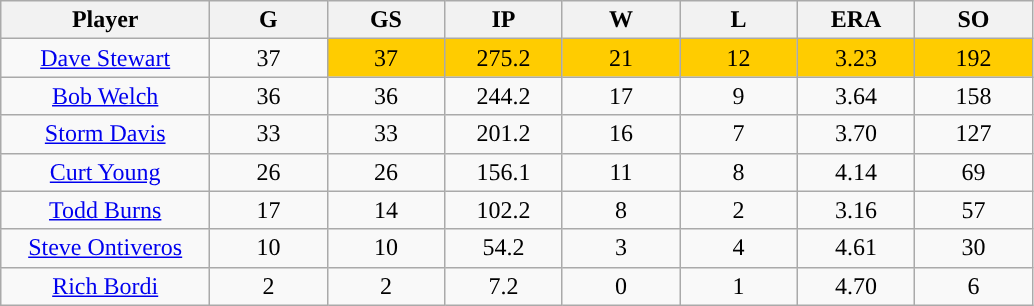<table class="wikitable sortable">
<tr>
<th bgcolor="#DDDDFF" width="16%">Player</th>
<th bgcolor="#DDDDFF" width="9%">G</th>
<th bgcolor="#DDDDFF" width="9%">GS</th>
<th bgcolor="#DDDDFF" width="9%">IP</th>
<th bgcolor="#DDDDFF" width="9%">W</th>
<th bgcolor="#DDDDFF" width="9%">L</th>
<th bgcolor="#DDDDFF" width="9%">ERA</th>
<th bgcolor="#DDDDFF" width="9%">SO</th>
</tr>
<tr align="center">
<td><a href='#'>Dave Stewart</a></td>
<td>37</td>
<td bgcolor="#FFCC00">37</td>
<td bgcolor="#FFCC00">275.2</td>
<td bgcolor="#FFCC00">21</td>
<td bgcolor="#FFCC00">12</td>
<td bgcolor="#FFCC00">3.23</td>
<td bgcolor="#FFCC00">192</td>
</tr>
<tr align="center">
<td><a href='#'>Bob Welch</a></td>
<td>36</td>
<td>36</td>
<td>244.2</td>
<td>17</td>
<td>9</td>
<td>3.64</td>
<td>158</td>
</tr>
<tr align="center">
<td><a href='#'>Storm Davis</a></td>
<td>33</td>
<td>33</td>
<td>201.2</td>
<td>16</td>
<td>7</td>
<td>3.70</td>
<td>127</td>
</tr>
<tr align="center">
<td><a href='#'>Curt Young</a></td>
<td>26</td>
<td>26</td>
<td>156.1</td>
<td>11</td>
<td>8</td>
<td>4.14</td>
<td>69</td>
</tr>
<tr align="center">
<td><a href='#'>Todd Burns</a></td>
<td>17</td>
<td>14</td>
<td>102.2</td>
<td>8</td>
<td>2</td>
<td>3.16</td>
<td>57</td>
</tr>
<tr align="center">
<td><a href='#'>Steve Ontiveros</a></td>
<td>10</td>
<td>10</td>
<td>54.2</td>
<td>3</td>
<td>4</td>
<td>4.61</td>
<td>30</td>
</tr>
<tr align="center">
<td><a href='#'>Rich Bordi</a></td>
<td>2</td>
<td>2</td>
<td>7.2</td>
<td>0</td>
<td>1</td>
<td>4.70</td>
<td>6</td>
</tr>
</table>
